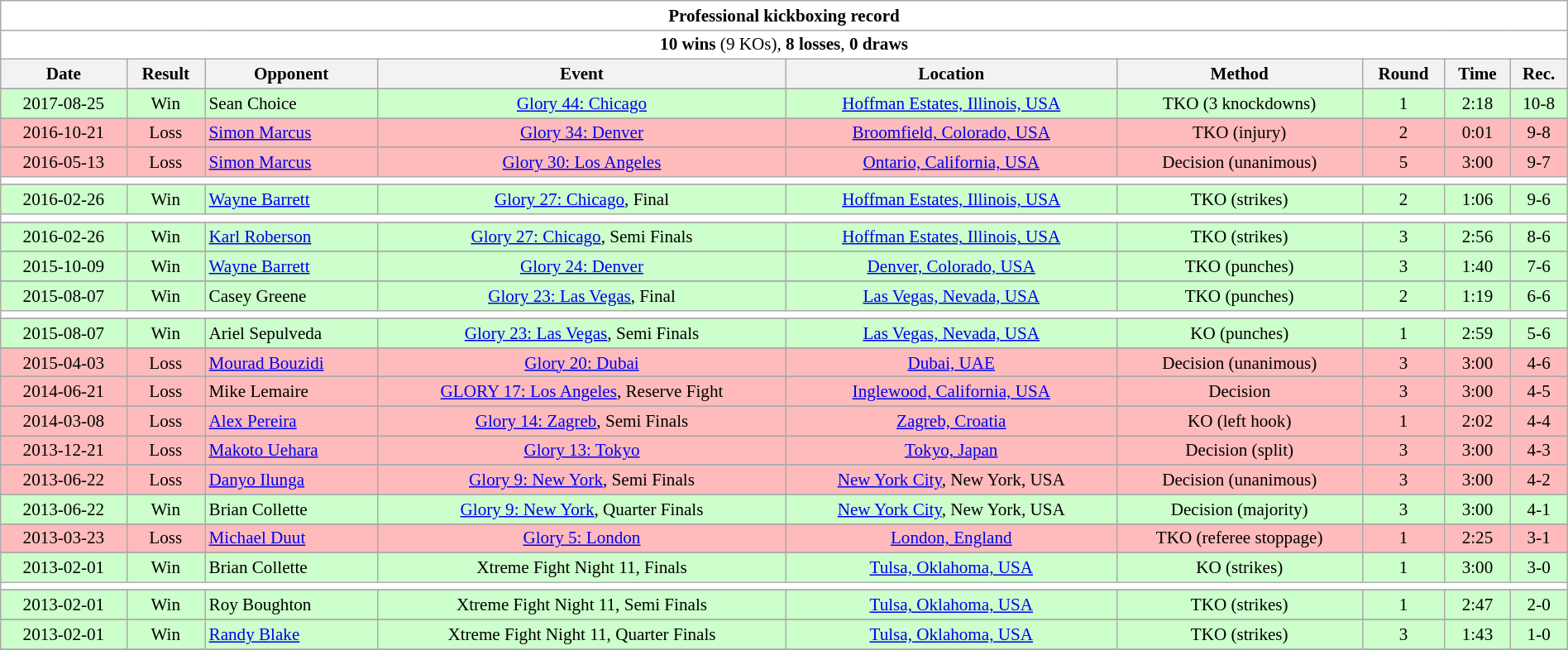<table class="wikitable collapsible" style="font-size:88%; width:100%; text-align:center;">
<tr>
<th colspan=9 style="background:#fff">Professional kickboxing record</th>
</tr>
<tr>
<td colspan=9 style="background:#fff"><strong>10 wins</strong> (9 KOs), <strong>8 losses</strong>, <strong>0 draws</strong></td>
</tr>
<tr>
<th>Date</th>
<th>Result</th>
<th>Opponent</th>
<th>Event</th>
<th>Location</th>
<th>Method</th>
<th>Round</th>
<th>Time</th>
<th>Rec.</th>
</tr>
<tr>
</tr>
<tr bgcolor="#CCFFCC">
<td>2017-08-25</td>
<td>Win</td>
<td align=left> Sean Choice</td>
<td><a href='#'>Glory 44: Chicago</a></td>
<td><a href='#'>Hoffman Estates, Illinois, USA</a></td>
<td>TKO (3 knockdowns)</td>
<td>1</td>
<td>2:18</td>
<td>10-8</td>
</tr>
<tr>
</tr>
<tr bgcolor="#FFBBBB">
<td>2016-10-21</td>
<td>Loss</td>
<td align=left> <a href='#'>Simon Marcus</a></td>
<td><a href='#'>Glory 34: Denver</a></td>
<td><a href='#'>Broomfield, Colorado, USA</a></td>
<td>TKO (injury)</td>
<td>2</td>
<td>0:01</td>
<td>9-8</td>
</tr>
<tr>
</tr>
<tr bgcolor="#FFBBBB">
<td>2016-05-13</td>
<td>Loss</td>
<td align=left> <a href='#'>Simon Marcus</a></td>
<td><a href='#'>Glory 30: Los Angeles</a></td>
<td><a href='#'>Ontario, California, USA</a></td>
<td>Decision (unanimous)</td>
<td>5</td>
<td>3:00</td>
<td>9-7</td>
</tr>
<tr>
<th style=background:white colspan=9></th>
</tr>
<tr>
</tr>
<tr bgcolor="#CCFFCC">
<td>2016-02-26</td>
<td>Win</td>
<td align=left> <a href='#'>Wayne Barrett</a></td>
<td><a href='#'>Glory 27: Chicago</a>, Final</td>
<td><a href='#'>Hoffman Estates, Illinois, USA</a></td>
<td>TKO (strikes)</td>
<td>2</td>
<td>1:06</td>
<td>9-6</td>
</tr>
<tr>
<th style=background:white colspan=9></th>
</tr>
<tr>
</tr>
<tr bgcolor="#CCFFCC">
<td>2016-02-26</td>
<td>Win</td>
<td align=left> <a href='#'>Karl Roberson</a></td>
<td><a href='#'>Glory 27: Chicago</a>, Semi Finals</td>
<td><a href='#'>Hoffman Estates, Illinois, USA</a></td>
<td>TKO (strikes)</td>
<td>3</td>
<td>2:56</td>
<td>8-6</td>
</tr>
<tr>
</tr>
<tr bgcolor="#CCFFCC">
<td>2015-10-09</td>
<td>Win</td>
<td align=left> <a href='#'>Wayne Barrett</a></td>
<td><a href='#'>Glory 24: Denver</a></td>
<td><a href='#'>Denver, Colorado, USA</a></td>
<td>TKO (punches)</td>
<td>3</td>
<td>1:40</td>
<td>7-6</td>
</tr>
<tr>
</tr>
<tr bgcolor="#CCFFCC">
<td>2015-08-07</td>
<td>Win</td>
<td align=left> Casey Greene</td>
<td><a href='#'>Glory 23: Las Vegas</a>, Final</td>
<td><a href='#'>Las Vegas, Nevada, USA</a></td>
<td>TKO (punches)</td>
<td>2</td>
<td>1:19</td>
<td>6-6</td>
</tr>
<tr>
<th style=background:white colspan=9></th>
</tr>
<tr>
</tr>
<tr bgcolor="#CCFFCC">
<td>2015-08-07</td>
<td>Win</td>
<td align=left> Ariel Sepulveda</td>
<td><a href='#'>Glory 23: Las Vegas</a>, Semi Finals</td>
<td><a href='#'>Las Vegas, Nevada, USA</a></td>
<td>KO (punches)</td>
<td>1</td>
<td>2:59</td>
<td>5-6</td>
</tr>
<tr>
</tr>
<tr bgcolor="#FFBBBB">
<td>2015-04-03</td>
<td>Loss</td>
<td align=left> <a href='#'>Mourad Bouzidi</a></td>
<td><a href='#'>Glory 20: Dubai</a></td>
<td><a href='#'>Dubai, UAE</a></td>
<td>Decision (unanimous)</td>
<td>3</td>
<td>3:00</td>
<td>4-6</td>
</tr>
<tr>
</tr>
<tr bgcolor="#FFBBBB">
<td>2014-06-21</td>
<td>Loss</td>
<td align=left> Mike Lemaire</td>
<td><a href='#'>GLORY 17: Los Angeles</a>, Reserve Fight</td>
<td><a href='#'>Inglewood, California, USA</a></td>
<td>Decision</td>
<td>3</td>
<td>3:00</td>
<td>4-5</td>
</tr>
<tr>
</tr>
<tr bgcolor="#FFBBBB">
<td>2014-03-08</td>
<td>Loss</td>
<td align=left> <a href='#'>Alex Pereira</a></td>
<td><a href='#'>Glory 14: Zagreb</a>, Semi Finals</td>
<td><a href='#'>Zagreb, Croatia</a></td>
<td>KO (left hook)</td>
<td>1</td>
<td>2:02</td>
<td>4-4</td>
</tr>
<tr>
</tr>
<tr bgcolor="#FFBBBB">
<td>2013-12-21</td>
<td>Loss</td>
<td align=left> <a href='#'>Makoto Uehara</a></td>
<td><a href='#'>Glory 13: Tokyo</a></td>
<td><a href='#'>Tokyo, Japan</a></td>
<td>Decision (split)</td>
<td>3</td>
<td>3:00</td>
<td>4-3</td>
</tr>
<tr>
</tr>
<tr bgcolor="#FFBBBB">
<td>2013-06-22</td>
<td>Loss</td>
<td align=left> <a href='#'>Danyo Ilunga</a></td>
<td><a href='#'>Glory 9: New York</a>, Semi Finals</td>
<td><a href='#'>New York City</a>, New York, USA</td>
<td>Decision (unanimous)</td>
<td>3</td>
<td>3:00</td>
<td>4-2</td>
</tr>
<tr>
</tr>
<tr bgcolor="#CCFFCC">
<td>2013-06-22</td>
<td>Win</td>
<td align=left> Brian Collette</td>
<td><a href='#'>Glory 9: New York</a>, Quarter Finals</td>
<td><a href='#'>New York City</a>, New York, USA</td>
<td>Decision (majority)</td>
<td>3</td>
<td>3:00</td>
<td>4-1</td>
</tr>
<tr>
</tr>
<tr bgcolor="#FFBBBB">
<td>2013-03-23</td>
<td>Loss</td>
<td align=left> <a href='#'>Michael Duut</a></td>
<td><a href='#'>Glory 5: London</a></td>
<td><a href='#'>London, England</a></td>
<td>TKO (referee stoppage)</td>
<td>1</td>
<td>2:25</td>
<td>3-1</td>
</tr>
<tr>
</tr>
<tr bgcolor="#CCFFCC">
<td>2013-02-01</td>
<td>Win</td>
<td align=left> Brian Collette</td>
<td>Xtreme Fight Night 11, Finals</td>
<td><a href='#'>Tulsa, Oklahoma, USA</a></td>
<td>KO (strikes)</td>
<td>1</td>
<td>3:00</td>
<td>3-0</td>
</tr>
<tr>
<th style=background:white colspan=9></th>
</tr>
<tr>
</tr>
<tr bgcolor="#CCFFCC">
<td>2013-02-01</td>
<td>Win</td>
<td align=left> Roy Boughton</td>
<td>Xtreme Fight Night 11, Semi Finals</td>
<td><a href='#'>Tulsa, Oklahoma, USA</a></td>
<td>TKO (strikes)</td>
<td>1</td>
<td>2:47</td>
<td>2-0</td>
</tr>
<tr>
</tr>
<tr bgcolor="#CCFFCC">
<td>2013-02-01</td>
<td>Win</td>
<td align=left> <a href='#'>Randy Blake</a></td>
<td>Xtreme Fight Night 11, Quarter Finals</td>
<td><a href='#'>Tulsa, Oklahoma, USA</a></td>
<td>TKO (strikes)</td>
<td>3</td>
<td>1:43</td>
<td>1-0</td>
</tr>
<tr>
</tr>
</table>
